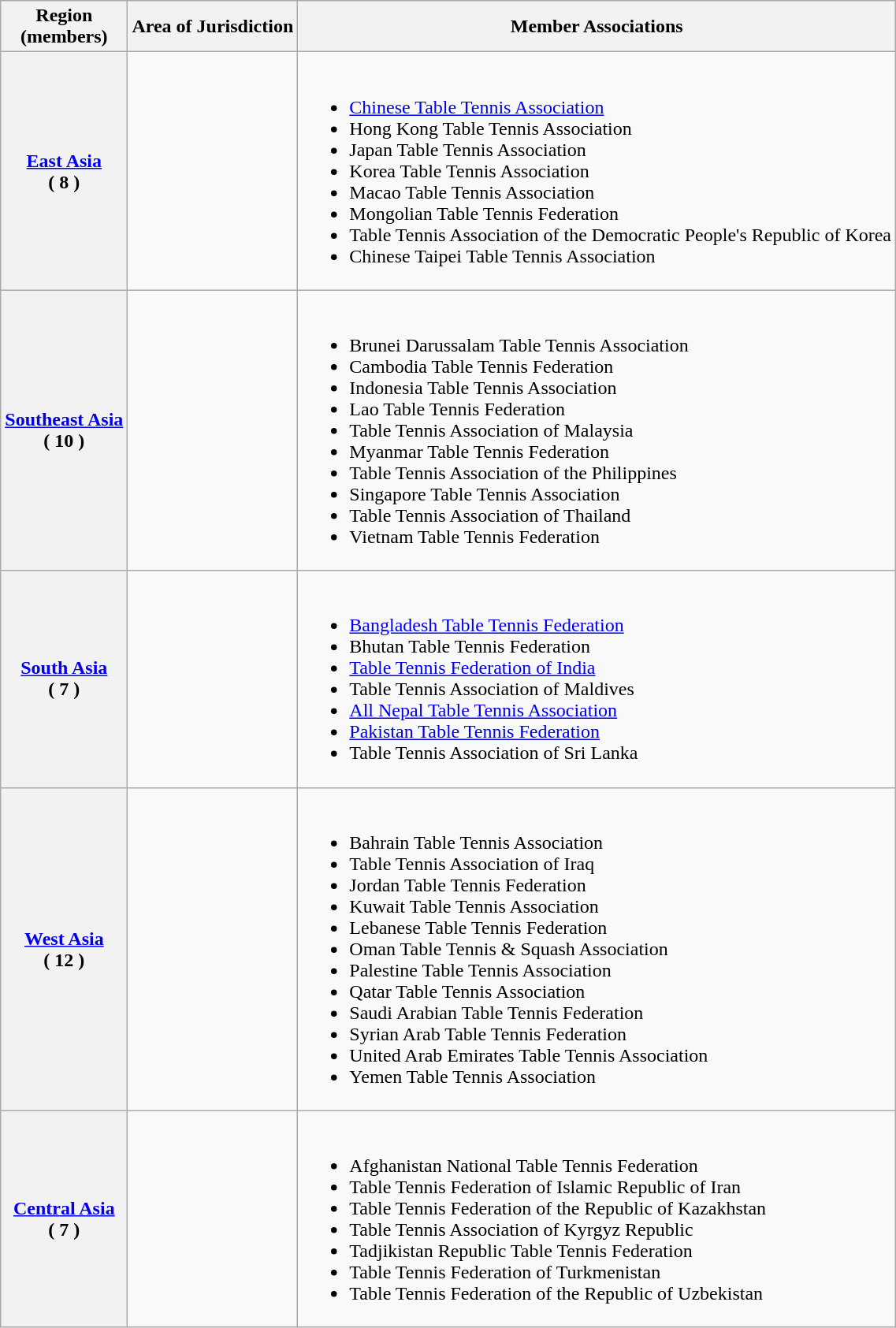<table class="wikitable">
<tr>
<th>Region <br>(members)</th>
<th>Area of Jurisdiction</th>
<th>Member Associations</th>
</tr>
<tr>
<th><a href='#'>East Asia</a> <br>( 8 )</th>
<td><br> <br>
 <br>
 <br>
 <br>
 <br>
 <br>
 <br>
</td>
<td><br><ul><li><a href='#'>Chinese Table Tennis Association</a></li><li>Hong Kong Table Tennis Association</li><li>Japan Table Tennis Association</li><li>Korea Table Tennis Association</li><li>Macao Table Tennis Association</li><li>Mongolian Table Tennis Federation</li><li>Table Tennis Association of the Democratic People's Republic of Korea</li><li>Chinese Taipei Table Tennis Association</li></ul></td>
</tr>
<tr>
<th><a href='#'>Southeast Asia</a> <br>( 10 )</th>
<td><br> <br>
 <br>
 <br>
 <br>
 <br>
 <br>
 <br>
 <br>
 <br>
</td>
<td><br><ul><li>Brunei Darussalam Table Tennis Association</li><li>Cambodia Table Tennis Federation</li><li>Indonesia Table Tennis Association</li><li>Lao Table Tennis Federation</li><li>Table Tennis Association of Malaysia</li><li>Myanmar Table Tennis Federation</li><li>Table Tennis Association of the Philippines</li><li>Singapore Table Tennis Association</li><li>Table Tennis Association of Thailand</li><li>Vietnam Table Tennis Federation</li></ul></td>
</tr>
<tr>
<th><a href='#'>South Asia</a> <br>( 7 )</th>
<td><br> <br>
 <br>
 <br>
 <br>
 <br>
 <br>
</td>
<td><br><ul><li><a href='#'>Bangladesh Table Tennis Federation</a></li><li>Bhutan Table Tennis Federation</li><li><a href='#'>Table Tennis Federation of India</a></li><li>Table Tennis Association of Maldives</li><li><a href='#'>All Nepal Table Tennis Association</a></li><li><a href='#'>Pakistan Table Tennis Federation</a></li><li>Table Tennis Association of Sri Lanka</li></ul></td>
</tr>
<tr>
<th><a href='#'>West Asia</a> <br>( 12 )</th>
<td><br> <br>
 <br>
 <br>
 <br>
 <br>
 <br>
 <br>
 <br>
 <br>
 <br>
 <br>
</td>
<td><br><ul><li>Bahrain Table Tennis Association</li><li>Table Tennis Association of Iraq</li><li>Jordan Table Tennis Federation</li><li>Kuwait Table Tennis Association</li><li>Lebanese Table Tennis Federation</li><li>Oman Table Tennis & Squash Association</li><li>Palestine Table Tennis Association</li><li>Qatar Table Tennis Association</li><li>Saudi Arabian Table Tennis Federation</li><li>Syrian Arab Table Tennis Federation</li><li>United Arab Emirates Table Tennis Association</li><li>Yemen Table Tennis Association</li></ul></td>
</tr>
<tr>
<th><a href='#'>Central Asia</a> <br>( 7 )</th>
<td><br> <br>
 <br>
 <br>
 <br>
 <br>
 <br>
</td>
<td><br><ul><li>Afghanistan National Table Tennis Federation</li><li>Table Tennis Federation of Islamic Republic of Iran</li><li>Table Tennis Federation of the Republic of Kazakhstan</li><li>Table Tennis Association of Kyrgyz Republic</li><li>Tadjikistan Republic Table Tennis Federation</li><li>Table Tennis Federation of Turkmenistan</li><li>Table Tennis Federation of the Republic of Uzbekistan</li></ul></td>
</tr>
</table>
